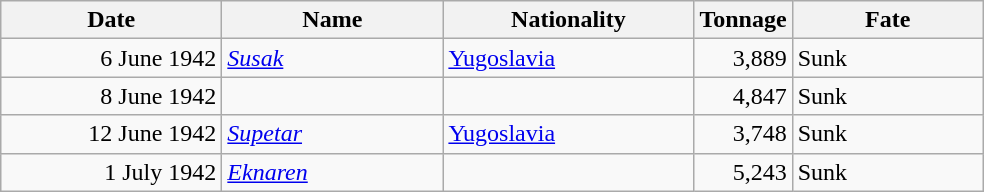<table class="wikitable">
<tr>
<th width="140px">Date</th>
<th width="140px">Name</th>
<th width="160px">Nationality</th>
<th width="25px">Tonnage</th>
<th width="120px">Fate</th>
</tr>
<tr>
<td align="right">6 June 1942</td>
<td align="left"><a href='#'><em>Susak</em></a></td>
<td align="left"> <a href='#'>Yugoslavia</a></td>
<td align="right">3,889</td>
<td align="left">Sunk</td>
</tr>
<tr>
<td align="right">8 June 1942</td>
<td align="left"></td>
<td align="left"></td>
<td align="right">4,847</td>
<td align="left">Sunk</td>
</tr>
<tr>
<td align="right">12 June 1942</td>
<td align="left"><em><a href='#'>Supetar</a></em></td>
<td align="left"> <a href='#'>Yugoslavia</a></td>
<td align="right">3,748</td>
<td align="left">Sunk</td>
</tr>
<tr>
<td align="right">1 July 1942</td>
<td align="left"><a href='#'><em>Eknaren</em></a></td>
<td align="left"></td>
<td align="right">5,243</td>
<td align="left">Sunk</td>
</tr>
</table>
